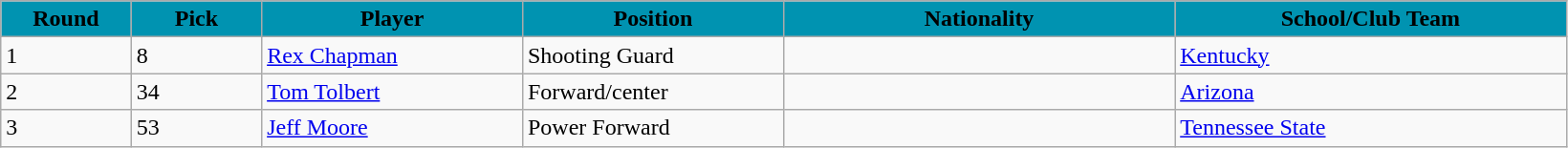<table class="wikitable sortable sortable">
<tr>
<th style="background:#0093b1; width:5%;">Round</th>
<th style="background:#0093b1; width:5%;">Pick</th>
<th style="background:#0093b1; width:10%;">Player</th>
<th style="background:#0093b1; width:10%;">Position</th>
<th style="background:#0093b1; width:15%;">Nationality</th>
<th style="background:#0093b1; width:15%;">School/Club Team</th>
</tr>
<tr>
<td>1</td>
<td>8</td>
<td><a href='#'>Rex Chapman</a></td>
<td>Shooting Guard</td>
<td></td>
<td><a href='#'>Kentucky</a></td>
</tr>
<tr>
<td>2</td>
<td>34</td>
<td><a href='#'>Tom Tolbert</a></td>
<td>Forward/center</td>
<td></td>
<td><a href='#'>Arizona</a></td>
</tr>
<tr>
<td>3</td>
<td>53</td>
<td><a href='#'>Jeff Moore</a></td>
<td>Power Forward</td>
<td></td>
<td><a href='#'>Tennessee State</a></td>
</tr>
</table>
